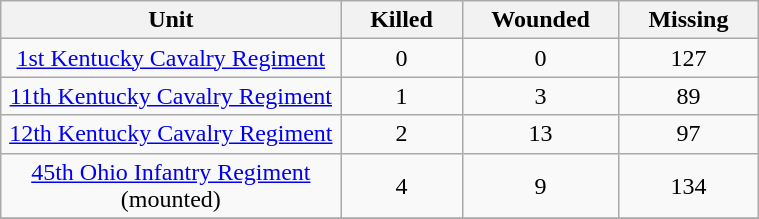<table class="wikitable" style="text-align:center; width:40%;">
<tr>
<th width=22%>Unit</th>
<th width=6%>Killed</th>
<th width=6%>Wounded</th>
<th width=6%>Missing</th>
</tr>
<tr>
<td rowspan=1><a href='#'>1st Kentucky Cavalry Regiment</a></td>
<td>0</td>
<td>0</td>
<td>127</td>
</tr>
<tr>
<td rowspan=1><a href='#'>11th Kentucky Cavalry Regiment</a></td>
<td>1</td>
<td>3</td>
<td>89</td>
</tr>
<tr>
<td rowspan=1><a href='#'>12th Kentucky Cavalry Regiment</a></td>
<td>2</td>
<td>13</td>
<td>97</td>
</tr>
<tr>
<td rowspan=1><a href='#'>45th Ohio Infantry Regiment</a> (mounted)</td>
<td>4</td>
<td>9</td>
<td>134</td>
</tr>
<tr>
</tr>
</table>
